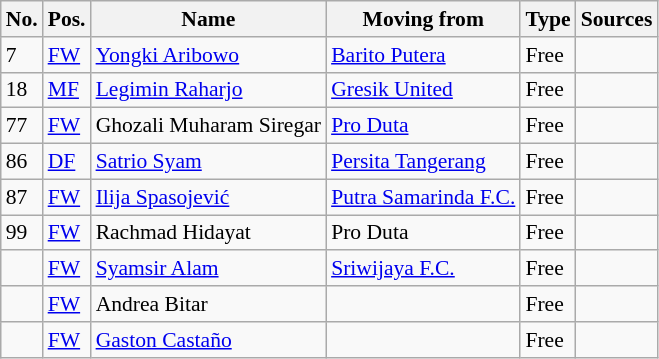<table class="wikitable" Style="font-size:90%">
<tr>
<th>No.</th>
<th>Pos.</th>
<th>Name</th>
<th>Moving from</th>
<th>Type</th>
<th>Sources</th>
</tr>
<tr>
<td>7</td>
<td><a href='#'>FW</a></td>
<td> <a href='#'>Yongki Aribowo</a></td>
<td><a href='#'>Barito Putera</a></td>
<td>Free</td>
<td></td>
</tr>
<tr>
<td>18</td>
<td><a href='#'>MF</a></td>
<td> <a href='#'>Legimin Raharjo</a></td>
<td><a href='#'>Gresik United</a></td>
<td>Free</td>
<td></td>
</tr>
<tr>
<td>77</td>
<td><a href='#'>FW</a></td>
<td> Ghozali Muharam Siregar</td>
<td><a href='#'>Pro Duta</a></td>
<td>Free</td>
<td></td>
</tr>
<tr>
<td>86</td>
<td><a href='#'>DF</a></td>
<td> <a href='#'>Satrio Syam</a></td>
<td><a href='#'>Persita Tangerang</a></td>
<td>Free</td>
<td></td>
</tr>
<tr>
<td>87</td>
<td><a href='#'>FW</a></td>
<td> <a href='#'>Ilija Spasojević</a></td>
<td><a href='#'>Putra Samarinda F.C.</a></td>
<td>Free</td>
<td></td>
</tr>
<tr>
<td>99</td>
<td><a href='#'>FW</a></td>
<td> Rachmad Hidayat</td>
<td>Pro Duta</td>
<td>Free</td>
<td></td>
</tr>
<tr>
<td></td>
<td><a href='#'>FW</a></td>
<td> <a href='#'>Syamsir Alam</a></td>
<td><a href='#'>Sriwijaya F.C.</a></td>
<td>Free</td>
<td></td>
</tr>
<tr>
<td></td>
<td><a href='#'>FW</a></td>
<td> Andrea Bitar</td>
<td></td>
<td>Free</td>
<td></td>
</tr>
<tr>
<td></td>
<td><a href='#'>FW</a></td>
<td> <a href='#'>Gaston Castaño</a></td>
<td></td>
<td>Free</td>
<td></td>
</tr>
</table>
